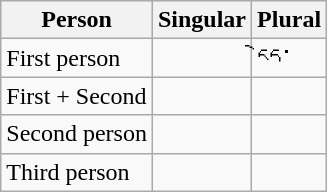<table class="wikitable">
<tr>
<th>Person</th>
<th>Singular</th>
<th>Plural</th>
</tr>
<tr>
<td>First person</td>
<td> </td>
<td>ངེད་ </td>
</tr>
<tr>
<td>First + Second</td>
<td></td>
<td> </td>
</tr>
<tr>
<td>Second person</td>
<td> </td>
<td> </td>
</tr>
<tr>
<td>Third person</td>
<td> </td>
<td> </td>
</tr>
</table>
